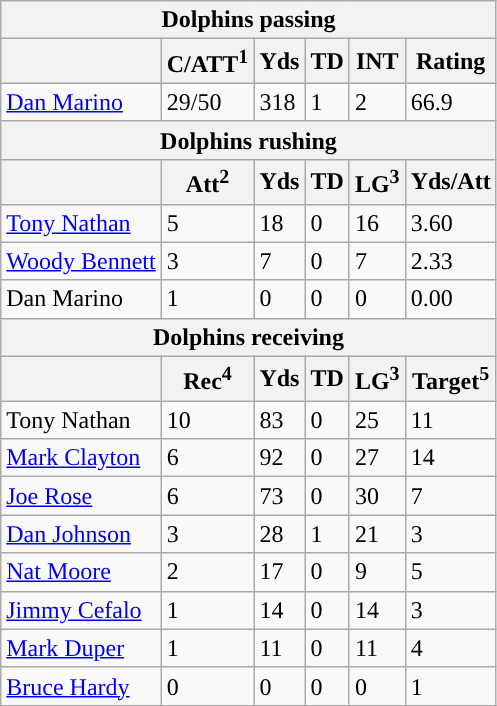<table class="wikitable">
<tr>
<th colspan="6">Dolphins passing</th>
</tr>
<tr>
<th></th>
<th>C/ATT<sup>1</sup></th>
<th>Yds</th>
<th>TD</th>
<th>INT</th>
<th>Rating</th>
</tr>
<tr>
<td><a href='#'>Dan Marino</a></td>
<td>29/50</td>
<td>318</td>
<td>1</td>
<td>2</td>
<td>66.9</td>
</tr>
<tr>
<th colspan="6">Dolphins rushing</th>
</tr>
<tr>
<th></th>
<th>Att<sup>2</sup></th>
<th>Yds</th>
<th>TD</th>
<th>LG<sup>3</sup></th>
<th>Yds/Att</th>
</tr>
<tr>
<td><a href='#'>Tony Nathan</a></td>
<td>5</td>
<td>18</td>
<td>0</td>
<td>16</td>
<td>3.60</td>
</tr>
<tr>
<td><a href='#'>Woody Bennett</a></td>
<td>3</td>
<td>7</td>
<td>0</td>
<td>7</td>
<td>2.33</td>
</tr>
<tr>
<td>Dan Marino</td>
<td>1</td>
<td>0</td>
<td>0</td>
<td>0</td>
<td>0.00</td>
</tr>
<tr>
<th colspan="6">Dolphins receiving</th>
</tr>
<tr>
<th></th>
<th>Rec<sup>4</sup></th>
<th>Yds</th>
<th>TD</th>
<th>LG<sup>3</sup></th>
<th>Target<sup>5</sup></th>
</tr>
<tr>
<td>Tony Nathan</td>
<td>10</td>
<td>83</td>
<td>0</td>
<td>25</td>
<td>11</td>
</tr>
<tr>
<td><a href='#'>Mark Clayton</a></td>
<td>6</td>
<td>92</td>
<td>0</td>
<td>27</td>
<td>14</td>
</tr>
<tr>
<td><a href='#'>Joe Rose</a></td>
<td>6</td>
<td>73</td>
<td>0</td>
<td>30</td>
<td>7</td>
</tr>
<tr>
<td><a href='#'>Dan Johnson</a></td>
<td>3</td>
<td>28</td>
<td>1</td>
<td>21</td>
<td>3</td>
</tr>
<tr>
<td><a href='#'>Nat Moore</a></td>
<td>2</td>
<td>17</td>
<td>0</td>
<td>9</td>
<td>5</td>
</tr>
<tr>
<td><a href='#'>Jimmy Cefalo</a></td>
<td>1</td>
<td>14</td>
<td>0</td>
<td>14</td>
<td>3</td>
</tr>
<tr>
<td><a href='#'>Mark Duper</a></td>
<td>1</td>
<td>11</td>
<td>0</td>
<td>11</td>
<td>4</td>
</tr>
<tr>
<td><a href='#'>Bruce Hardy</a></td>
<td>0</td>
<td>0</td>
<td>0</td>
<td>0</td>
<td>1</td>
</tr>
<tr>
</tr>
</table>
